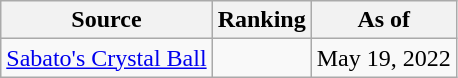<table class="wikitable" style="text-align:center">
<tr>
<th>Source</th>
<th>Ranking</th>
<th>As of</th>
</tr>
<tr>
<td align=left><a href='#'>Sabato's Crystal Ball</a></td>
<td></td>
<td>May 19, 2022</td>
</tr>
</table>
